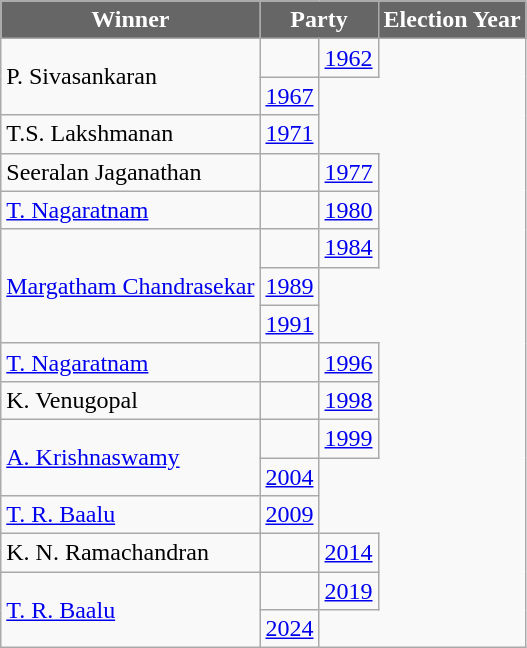<table class="wikitable sortable">
<tr>
<th style="background-color:#666666; color:white">Winner</th>
<th style="background-color:#666666; color:white" colspan="2">Party</th>
<th style="background-color:#666666; color:white">Election Year</th>
</tr>
<tr>
<td rowspan="2">P. Sivasankaran</td>
<td></td>
<td><a href='#'>1962</a></td>
</tr>
<tr>
<td><a href='#'>1967</a></td>
</tr>
<tr>
<td>T.S. Lakshmanan</td>
<td><a href='#'>1971</a></td>
</tr>
<tr>
<td>Seeralan Jaganathan</td>
<td></td>
<td><a href='#'>1977</a></td>
</tr>
<tr>
<td><a href='#'>T. Nagaratnam</a></td>
<td></td>
<td><a href='#'>1980</a></td>
</tr>
<tr>
<td rowspan="3"><a href='#'>Margatham Chandrasekar</a></td>
<td></td>
<td><a href='#'>1984</a></td>
</tr>
<tr>
<td><a href='#'>1989</a></td>
</tr>
<tr>
<td><a href='#'>1991</a></td>
</tr>
<tr>
<td><a href='#'>T. Nagaratnam</a></td>
<td></td>
<td><a href='#'>1996</a></td>
</tr>
<tr>
<td>K. Venugopal</td>
<td></td>
<td><a href='#'>1998</a></td>
</tr>
<tr>
<td rowspan="2"><a href='#'>A. Krishnaswamy</a></td>
<td></td>
<td><a href='#'>1999</a></td>
</tr>
<tr>
<td><a href='#'>2004</a></td>
</tr>
<tr>
<td><a href='#'>T. R. Baalu</a></td>
<td><a href='#'>2009</a></td>
</tr>
<tr>
<td>K. N. Ramachandran</td>
<td></td>
<td><a href='#'>2014</a></td>
</tr>
<tr>
<td rowspan="2"><a href='#'>T. R. Baalu</a></td>
<td></td>
<td><a href='#'>2019</a></td>
</tr>
<tr>
<td><a href='#'>2024</a></td>
</tr>
</table>
